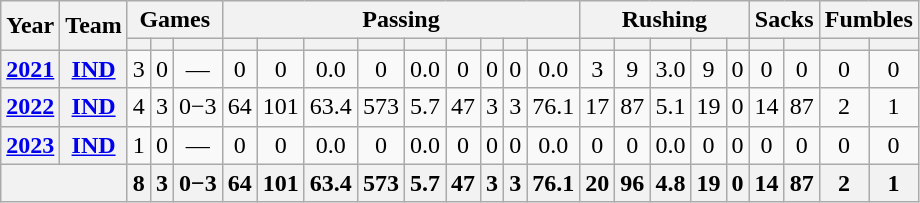<table class="wikitable" style="text-align:center;">
<tr>
<th rowspan="2">Year</th>
<th rowspan="2">Team</th>
<th colspan="3">Games</th>
<th colspan="9">Passing</th>
<th colspan="5">Rushing</th>
<th colspan="2">Sacks</th>
<th colspan="2">Fumbles</th>
</tr>
<tr>
<th></th>
<th></th>
<th></th>
<th></th>
<th></th>
<th></th>
<th></th>
<th></th>
<th></th>
<th></th>
<th></th>
<th></th>
<th></th>
<th></th>
<th></th>
<th></th>
<th></th>
<th></th>
<th></th>
<th></th>
<th></th>
</tr>
<tr>
<th><a href='#'>2021</a></th>
<th><a href='#'>IND</a></th>
<td>3</td>
<td>0</td>
<td>—</td>
<td>0</td>
<td>0</td>
<td>0.0</td>
<td>0</td>
<td>0.0</td>
<td>0</td>
<td>0</td>
<td>0</td>
<td>0.0</td>
<td>3</td>
<td>9</td>
<td>3.0</td>
<td>9</td>
<td>0</td>
<td>0</td>
<td>0</td>
<td>0</td>
<td>0</td>
</tr>
<tr>
<th><a href='#'>2022</a></th>
<th><a href='#'>IND</a></th>
<td>4</td>
<td>3</td>
<td>0−3</td>
<td>64</td>
<td>101</td>
<td>63.4</td>
<td>573</td>
<td>5.7</td>
<td>47</td>
<td>3</td>
<td>3</td>
<td>76.1</td>
<td>17</td>
<td>87</td>
<td>5.1</td>
<td>19</td>
<td>0</td>
<td>14</td>
<td>87</td>
<td>2</td>
<td>1</td>
</tr>
<tr>
<th><a href='#'>2023</a></th>
<th><a href='#'>IND</a></th>
<td>1</td>
<td>0</td>
<td>—</td>
<td>0</td>
<td>0</td>
<td>0.0</td>
<td>0</td>
<td>0.0</td>
<td>0</td>
<td>0</td>
<td>0</td>
<td>0.0</td>
<td>0</td>
<td>0</td>
<td>0.0</td>
<td>0</td>
<td>0</td>
<td>0</td>
<td>0</td>
<td>0</td>
<td>0</td>
</tr>
<tr>
<th colspan="2"></th>
<th>8</th>
<th>3</th>
<th>0−3</th>
<th>64</th>
<th>101</th>
<th>63.4</th>
<th>573</th>
<th>5.7</th>
<th>47</th>
<th>3</th>
<th>3</th>
<th>76.1</th>
<th>20</th>
<th>96</th>
<th>4.8</th>
<th>19</th>
<th>0</th>
<th>14</th>
<th>87</th>
<th>2</th>
<th>1</th>
</tr>
</table>
